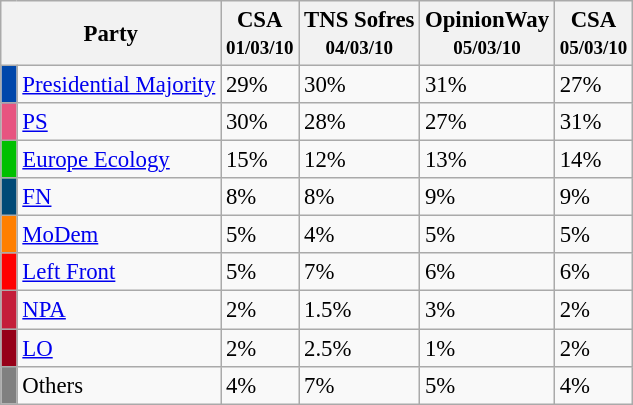<table class="wikitable" style="font-size: 95%">
<tr>
<th colspan=2>Party</th>
<th>CSA<br><small>01/03/10</small></th>
<th>TNS Sofres<br><small>04/03/10</small></th>
<th>OpinionWay<br><small>05/03/10</small></th>
<th>CSA<br><small>05/03/10</small></th>
</tr>
<tr>
<td bgcolor="#0047AB"> </td>
<td><a href='#'>Presidential Majority</a></td>
<td>29%</td>
<td>30%</td>
<td>31%</td>
<td>27%</td>
</tr>
<tr>
<td bgcolor="#E75480"> </td>
<td><a href='#'>PS</a></td>
<td>30%</td>
<td>28%</td>
<td>27%</td>
<td>31%</td>
</tr>
<tr>
<td bgcolor="#00c000"> </td>
<td><a href='#'>Europe Ecology</a></td>
<td>15%</td>
<td>12%</td>
<td>13%</td>
<td>14%</td>
</tr>
<tr>
<td bgcolor="#004A77"> </td>
<td><a href='#'>FN</a></td>
<td>8%</td>
<td>8%</td>
<td>9%</td>
<td>9%</td>
</tr>
<tr>
<td bgcolor="#FF7F00"> </td>
<td><a href='#'>MoDem</a></td>
<td>5%</td>
<td>4%</td>
<td>5%</td>
<td>5%</td>
</tr>
<tr>
<td bgcolor="#FF0000"> </td>
<td><a href='#'>Left Front</a></td>
<td>5%</td>
<td>7%</td>
<td>6%</td>
<td>6%</td>
</tr>
<tr>
<td bgcolor="#C41E3A"> </td>
<td><a href='#'>NPA</a></td>
<td>2%</td>
<td>1.5%</td>
<td>3%</td>
<td>2%</td>
</tr>
<tr>
<td bgcolor="#960018"> </td>
<td><a href='#'>LO</a></td>
<td>2%</td>
<td>2.5%</td>
<td>1%</td>
<td>2%</td>
</tr>
<tr>
<td bgcolor=gray> </td>
<td>Others</td>
<td>4%</td>
<td>7%</td>
<td>5%</td>
<td>4%</td>
</tr>
</table>
